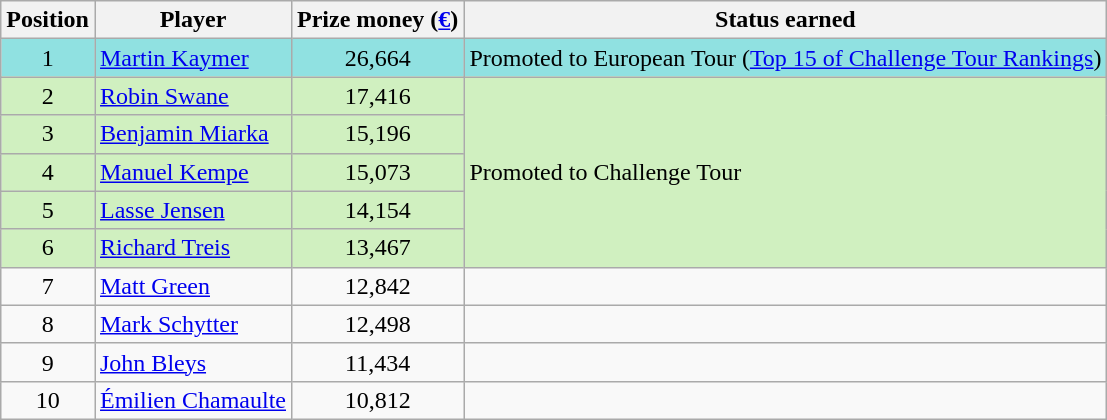<table class=wikitable>
<tr>
<th>Position</th>
<th>Player</th>
<th>Prize money (<a href='#'>€</a>)</th>
<th>Status earned</th>
</tr>
<tr style="background:#90E1E1;">
<td align=center>1</td>
<td> <a href='#'>Martin Kaymer</a></td>
<td align=center>26,664</td>
<td>Promoted to European Tour (<a href='#'>Top 15 of Challenge Tour Rankings</a>)</td>
</tr>
<tr style="background:#D0F0C0;">
<td align=center>2</td>
<td> <a href='#'>Robin Swane</a></td>
<td align=center>17,416</td>
<td rowspan=5>Promoted to Challenge Tour</td>
</tr>
<tr style="background:#D0F0C0;">
<td align=center>3</td>
<td> <a href='#'>Benjamin Miarka</a></td>
<td align=center>15,196</td>
</tr>
<tr style="background:#D0F0C0;">
<td align=center>4</td>
<td> <a href='#'>Manuel Kempe</a></td>
<td align=center>15,073</td>
</tr>
<tr style="background:#D0F0C0;">
<td align=center>5</td>
<td> <a href='#'>Lasse Jensen</a></td>
<td align=center>14,154</td>
</tr>
<tr style="background:#D0F0C0;">
<td align=center>6</td>
<td> <a href='#'>Richard Treis</a></td>
<td align=center>13,467</td>
</tr>
<tr>
<td align=center>7</td>
<td> <a href='#'>Matt Green</a></td>
<td align=center>12,842</td>
<td></td>
</tr>
<tr>
<td align=center>8</td>
<td> <a href='#'>Mark Schytter</a></td>
<td align=center>12,498</td>
<td></td>
</tr>
<tr>
<td align=center>9</td>
<td> <a href='#'>John Bleys</a></td>
<td align=center>11,434</td>
<td></td>
</tr>
<tr>
<td align=center>10</td>
<td> <a href='#'>Émilien Chamaulte</a></td>
<td align=center>10,812</td>
<td></td>
</tr>
</table>
